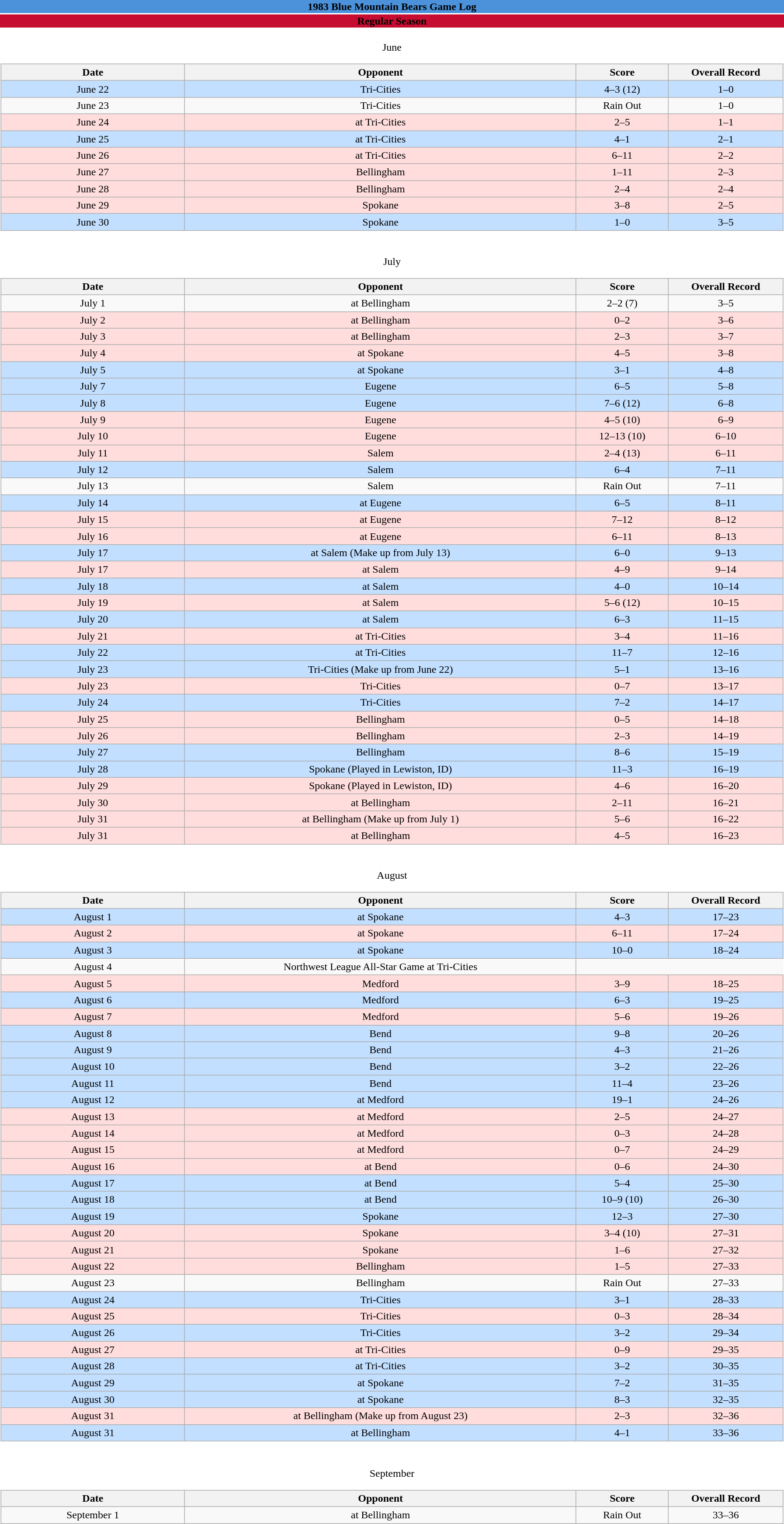<table class="toccolours" width="95%" style="clear:both; margin:1.5em auto; text-align:center;">
<tr>
<th colspan=2 style="background:#4B92DB"><span> 1983 Blue Mountain Bears Game Log</span></th>
</tr>
<tr>
<th colspan=2 style="background:#C60C30"><span>Regular Season</span></th>
</tr>
<tr>
<td><br>June<table style="margin-left: auto; margin-right: auto; border: none;" class="wikitable">
<tr>
<th bgcolor="#DDDDFF" width="8%">Date</th>
<th bgcolor="#DDDDFF" width="17%">Opponent</th>
<th bgcolor="#DDDDFF" width="4%">Score</th>
<th bgcolor="#DDDDFF" width="5%">Overall Record</th>
</tr>
<tr style="text-align:center; background-color:#C2DFFF">
<td>June 22</td>
<td>Tri-Cities</td>
<td>4–3 (12)</td>
<td>1–0</td>
</tr>
<tr style="text-align:center;">
<td>June 23</td>
<td>Tri-Cities</td>
<td>Rain Out</td>
<td>1–0</td>
</tr>
<tr style="text-align:center; background-color:#ffdddd">
<td>June 24</td>
<td>at Tri-Cities</td>
<td>2–5</td>
<td>1–1</td>
</tr>
<tr style="text-align:center; background-color:#C2DFFF">
<td>June 25</td>
<td>at Tri-Cities</td>
<td>4–1</td>
<td>2–1</td>
</tr>
<tr style="text-align:center; background-color:#ffdddd">
<td>June 26</td>
<td>at Tri-Cities</td>
<td>6–11</td>
<td>2–2</td>
</tr>
<tr style="text-align:center; background-color:#ffdddd">
<td>June 27</td>
<td>Bellingham</td>
<td>1–11</td>
<td>2–3</td>
</tr>
<tr style="text-align:center; background-color:#ffdddd">
<td>June 28</td>
<td>Bellingham</td>
<td>2–4</td>
<td>2–4</td>
</tr>
<tr style="text-align:center; background-color:#ffdddd">
<td>June 29</td>
<td>Spokane</td>
<td>3–8</td>
<td>2–5</td>
</tr>
<tr style="text-align:center; background-color:#C2DFFF">
<td>June 30</td>
<td>Spokane</td>
<td>1–0</td>
<td>3–5</td>
</tr>
</table>
</td>
</tr>
<tr>
<td><br>July<table style="margin-left: auto; margin-right: auto; border: none;" class="wikitable">
<tr>
<th bgcolor="#DDDDFF" width="8%">Date</th>
<th bgcolor="#DDDDFF" width="17%">Opponent</th>
<th bgcolor="#DDDDFF" width="4%">Score</th>
<th bgcolor="#DDDDFF" width="5%">Overall Record</th>
</tr>
<tr style="text-align:center;">
<td>July 1</td>
<td>at Bellingham</td>
<td>2–2 (7)</td>
<td>3–5</td>
</tr>
<tr style="text-align:center; background-color:#ffdddd">
<td>July 2</td>
<td>at Bellingham</td>
<td>0–2</td>
<td>3–6</td>
</tr>
<tr style="text-align:center; background-color:#ffdddd">
<td>July 3</td>
<td>at Bellingham</td>
<td>2–3</td>
<td>3–7</td>
</tr>
<tr style="text-align:center; background-color:#ffdddd">
<td>July 4</td>
<td>at Spokane</td>
<td>4–5</td>
<td>3–8</td>
</tr>
<tr style="text-align:center; background-color:#C2DFFF">
<td>July 5</td>
<td>at Spokane</td>
<td>3–1</td>
<td>4–8</td>
</tr>
<tr style="text-align:center; background-color:#C2DFFF">
<td>July 7</td>
<td>Eugene</td>
<td>6–5</td>
<td>5–8</td>
</tr>
<tr style="text-align:center; background-color:#C2DFFF">
<td>July 8</td>
<td>Eugene</td>
<td>7–6 (12)</td>
<td>6–8</td>
</tr>
<tr style="text-align:center; background-color:#ffdddd">
<td>July 9</td>
<td>Eugene</td>
<td>4–5 (10)</td>
<td>6–9</td>
</tr>
<tr style="text-align:center; background-color:#ffdddd">
<td>July 10</td>
<td>Eugene</td>
<td>12–13 (10)</td>
<td>6–10</td>
</tr>
<tr style="text-align:center; background-color:#ffdddd">
<td>July 11</td>
<td>Salem</td>
<td>2–4 (13)</td>
<td>6–11</td>
</tr>
<tr style="text-align:center; background-color:#C2DFFF">
<td>July 12</td>
<td>Salem</td>
<td>6–4</td>
<td>7–11</td>
</tr>
<tr style="text-align:center;">
<td>July 13</td>
<td>Salem</td>
<td>Rain Out</td>
<td>7–11</td>
</tr>
<tr style="text-align:center; background-color:#C2DFFF">
<td>July 14</td>
<td>at Eugene</td>
<td>6–5</td>
<td>8–11</td>
</tr>
<tr style="text-align:center; background-color:#ffdddd">
<td>July 15</td>
<td>at Eugene</td>
<td>7–12</td>
<td>8–12</td>
</tr>
<tr style="text-align:center; background-color:#ffdddd">
<td>July 16</td>
<td>at Eugene</td>
<td>6–11</td>
<td>8–13</td>
</tr>
<tr style="text-align:center; background-color:#C2DFFF">
<td>July 17</td>
<td>at Salem (Make up from July 13)</td>
<td>6–0</td>
<td>9–13</td>
</tr>
<tr style="text-align:center; background-color:#ffdddd">
<td>July 17</td>
<td>at Salem</td>
<td>4–9</td>
<td>9–14</td>
</tr>
<tr style="text-align:center; background-color:#C2DFFF">
<td>July 18</td>
<td>at Salem</td>
<td>4–0</td>
<td>10–14</td>
</tr>
<tr style="text-align:center; background-color:#ffdddd">
<td>July 19</td>
<td>at Salem</td>
<td>5–6 (12)</td>
<td>10–15</td>
</tr>
<tr style="text-align:center; background-color:#C2DFFF">
<td>July 20</td>
<td>at Salem</td>
<td>6–3</td>
<td>11–15</td>
</tr>
<tr style="text-align:center; background-color:#ffdddd">
<td>July 21</td>
<td>at Tri-Cities</td>
<td>3–4</td>
<td>11–16</td>
</tr>
<tr style="text-align:center; background-color:#C2DFFF">
<td>July 22</td>
<td>at Tri-Cities</td>
<td>11–7</td>
<td>12–16</td>
</tr>
<tr style="text-align:center; background-color:#C2DFFF">
<td>July 23</td>
<td>Tri-Cities (Make up from June 22)</td>
<td>5–1</td>
<td>13–16</td>
</tr>
<tr style="text-align:center; background-color:#ffdddd">
<td>July 23</td>
<td>Tri-Cities</td>
<td>0–7</td>
<td>13–17</td>
</tr>
<tr style="text-align:center; background-color:#C2DFFF">
<td>July 24</td>
<td>Tri-Cities</td>
<td>7–2</td>
<td>14–17</td>
</tr>
<tr style="text-align:center; background-color:#ffdddd">
<td>July 25</td>
<td>Bellingham</td>
<td>0–5</td>
<td>14–18</td>
</tr>
<tr style="text-align:center; background-color:#ffdddd">
<td>July 26</td>
<td>Bellingham</td>
<td>2–3</td>
<td>14–19</td>
</tr>
<tr style="text-align:center; background-color:#C2DFFF">
<td>July 27</td>
<td>Bellingham</td>
<td>8–6</td>
<td>15–19</td>
</tr>
<tr style="text-align:center; background-color:#C2DFFF">
<td>July 28</td>
<td>Spokane (Played in Lewiston, ID)</td>
<td>11–3</td>
<td>16–19</td>
</tr>
<tr style="text-align:center; background-color:#ffdddd">
<td>July 29</td>
<td>Spokane (Played in Lewiston, ID)</td>
<td>4–6</td>
<td>16–20</td>
</tr>
<tr style="text-align:center; background-color:#ffdddd">
<td>July 30</td>
<td>at Bellingham</td>
<td>2–11</td>
<td>16–21</td>
</tr>
<tr style="text-align:center; background-color:#ffdddd">
<td>July 31</td>
<td>at Bellingham (Make up from July 1)</td>
<td>5–6</td>
<td>16–22</td>
</tr>
<tr style="text-align:center; background-color:#ffdddd">
<td>July 31</td>
<td>at Bellingham</td>
<td>4–5</td>
<td>16–23</td>
</tr>
</table>
</td>
</tr>
<tr>
<td><br>August<table style="margin-left: auto; margin-right: auto; border: none;" class="wikitable">
<tr>
<th bgcolor="#DDDDFF" width="8%">Date</th>
<th bgcolor="#DDDDFF" width="17%">Opponent</th>
<th bgcolor="#DDDDFF" width="4%">Score</th>
<th bgcolor="#DDDDFF" width="5%">Overall Record</th>
</tr>
<tr style="text-align:center; background-color:#C2DFFF">
<td>August 1</td>
<td>at Spokane</td>
<td>4–3</td>
<td>17–23</td>
</tr>
<tr style="text-align:center; background-color:#ffdddd">
<td>August 2</td>
<td>at Spokane</td>
<td>6–11</td>
<td>17–24</td>
</tr>
<tr style="text-align:center; background-color:#C2DFFF">
<td>August 3</td>
<td>at Spokane</td>
<td>10–0</td>
<td>18–24</td>
</tr>
<tr style="text-align:center;">
<td>August 4</td>
<td>Northwest League All-Star Game at Tri-Cities</td>
</tr>
<tr style="text-align:center; background-color:#ffdddd">
<td>August 5</td>
<td>Medford</td>
<td>3–9</td>
<td>18–25</td>
</tr>
<tr style="text-align:center; background-color:#C2DFFF">
<td>August 6</td>
<td>Medford</td>
<td>6–3</td>
<td>19–25</td>
</tr>
<tr style="text-align:center; background-color:#ffdddd">
<td>August 7</td>
<td>Medford</td>
<td>5–6</td>
<td>19–26</td>
</tr>
<tr style="text-align:center; background-color:#C2DFFF">
<td>August 8</td>
<td>Bend</td>
<td>9–8</td>
<td>20–26</td>
</tr>
<tr style="text-align:center; background-color:#C2DFFF">
<td>August 9</td>
<td>Bend</td>
<td>4–3</td>
<td>21–26</td>
</tr>
<tr style="text-align:center; background-color:#C2DFFF">
<td>August 10</td>
<td>Bend</td>
<td>3–2</td>
<td>22–26</td>
</tr>
<tr style="text-align:center; background-color:#C2DFFF">
<td>August 11</td>
<td>Bend</td>
<td>11–4</td>
<td>23–26</td>
</tr>
<tr style="text-align:center; background-color:#C2DFFF">
<td>August 12</td>
<td>at Medford</td>
<td>19–1</td>
<td>24–26</td>
</tr>
<tr style="text-align:center; background-color:#ffdddd">
<td>August 13</td>
<td>at Medford</td>
<td>2–5</td>
<td>24–27</td>
</tr>
<tr style="text-align:center; background-color:#ffdddd">
<td>August 14</td>
<td>at Medford</td>
<td>0–3</td>
<td>24–28</td>
</tr>
<tr style="text-align:center; background-color:#ffdddd">
<td>August 15</td>
<td>at Medford</td>
<td>0–7</td>
<td>24–29</td>
</tr>
<tr style="text-align:center; background-color:#ffdddd">
<td>August 16</td>
<td>at Bend</td>
<td>0–6</td>
<td>24–30</td>
</tr>
<tr style="text-align:center; background-color:#C2DFFF">
<td>August 17</td>
<td>at Bend</td>
<td>5–4</td>
<td>25–30</td>
</tr>
<tr style="text-align:center; background-color:#C2DFFF">
<td>August 18</td>
<td>at Bend</td>
<td>10–9 (10)</td>
<td>26–30</td>
</tr>
<tr style="text-align:center; background-color:#C2DFFF">
<td>August 19</td>
<td>Spokane</td>
<td>12–3</td>
<td>27–30</td>
</tr>
<tr style="text-align:center; background-color:#ffdddd">
<td>August 20</td>
<td>Spokane</td>
<td>3–4 (10)</td>
<td>27–31</td>
</tr>
<tr style="text-align:center; background-color:#ffdddd">
<td>August 21</td>
<td>Spokane</td>
<td>1–6</td>
<td>27–32</td>
</tr>
<tr style="text-align:center; background-color:#ffdddd">
<td>August 22</td>
<td>Bellingham</td>
<td>1–5</td>
<td>27–33</td>
</tr>
<tr style="text-align:center;">
<td>August 23</td>
<td>Bellingham</td>
<td>Rain Out</td>
<td>27–33</td>
</tr>
<tr style="text-align:center; background-color:#C2DFFF">
<td>August 24</td>
<td>Tri-Cities</td>
<td>3–1</td>
<td>28–33</td>
</tr>
<tr style="text-align:center; background-color:#ffdddd">
<td>August 25</td>
<td>Tri-Cities</td>
<td>0–3</td>
<td>28–34</td>
</tr>
<tr style="text-align:center; background-color:#C2DFFF">
<td>August 26</td>
<td>Tri-Cities</td>
<td>3–2</td>
<td>29–34</td>
</tr>
<tr style="text-align:center; background-color:#ffdddd">
<td>August 27</td>
<td>at Tri-Cities</td>
<td>0–9</td>
<td>29–35</td>
</tr>
<tr style="text-align:center; background-color:#C2DFFF">
<td>August 28</td>
<td>at Tri-Cities</td>
<td>3–2</td>
<td>30–35</td>
</tr>
<tr style="text-align:center; background-color:#C2DFFF">
<td>August 29</td>
<td>at Spokane</td>
<td>7–2</td>
<td>31–35</td>
</tr>
<tr style="text-align:center; background-color:#C2DFFF">
<td>August 30</td>
<td>at Spokane</td>
<td>8–3</td>
<td>32–35</td>
</tr>
<tr style="text-align:center; background-color:#ffdddd">
<td>August 31</td>
<td>at Bellingham (Make up from August 23)</td>
<td>2–3</td>
<td>32–36</td>
</tr>
<tr style="text-align:center; background-color:#C2DFFF">
<td>August 31</td>
<td>at Bellingham</td>
<td>4–1</td>
<td>33–36</td>
</tr>
</table>
</td>
</tr>
<tr>
</tr>
<tr>
<td><br>September<table style="margin-left: auto; margin-right: auto; border: none;" class="wikitable">
<tr>
<th bgcolor="#DDDDFF" width="8%">Date</th>
<th bgcolor="#DDDDFF" width="17%">Opponent</th>
<th bgcolor="#DDDDFF" width="4%">Score</th>
<th bgcolor="#DDDDFF" width="5%">Overall Record</th>
</tr>
<tr style="text-align:center;">
<td>September 1</td>
<td>at Bellingham</td>
<td>Rain Out</td>
<td>33–36</td>
</tr>
</table>
</td>
</tr>
</table>
